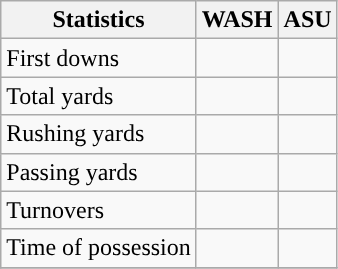<table class="wikitable" style="float: left;">
<tr>
<th>Statistics</th>
<th>WASH</th>
<th>ASU</th>
</tr>
<tr>
<td>First downs</td>
<td></td>
<td></td>
</tr>
<tr>
<td>Total yards</td>
<td></td>
<td></td>
</tr>
<tr>
<td>Rushing yards</td>
<td></td>
<td></td>
</tr>
<tr>
<td>Passing yards</td>
<td></td>
<td></td>
</tr>
<tr>
<td>Turnovers</td>
<td></td>
<td></td>
</tr>
<tr>
<td>Time of possession</td>
<td></td>
<td></td>
</tr>
<tr>
</tr>
</table>
